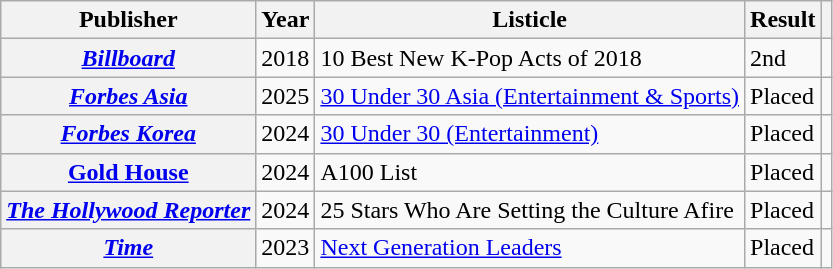<table class="wikitable plainrowheaders sortable">
<tr>
<th scope="col">Publisher</th>
<th scope="col">Year</th>
<th scope="col">Listicle</th>
<th scope="col">Result</th>
<th scope="col" class="unsortable"></th>
</tr>
<tr>
<th scope="row"><em><a href='#'>Billboard</a></em></th>
<td>2018</td>
<td>10 Best New K-Pop Acts of 2018</td>
<td>2nd</td>
<td style="text-align:center"></td>
</tr>
<tr>
<th scope="row"><em><a href='#'>Forbes Asia</a></em></th>
<td>2025</td>
<td><a href='#'>30 Under 30 Asia (Entertainment & Sports)</a></td>
<td>Placed</td>
<td style="text-align:center"></td>
</tr>
<tr>
<th scope="row"><em><a href='#'>Forbes Korea</a></em></th>
<td>2024</td>
<td><a href='#'>30 Under 30 (Entertainment)</a></td>
<td>Placed</td>
<td style="text-align:center"></td>
</tr>
<tr>
<th scope="row"><a href='#'>Gold House</a></th>
<td>2024</td>
<td>A100 List</td>
<td>Placed</td>
<td style="text-align:center"></td>
</tr>
<tr>
<th scope="row"><em><a href='#'>The Hollywood Reporter</a></em></th>
<td>2024</td>
<td>25 Stars Who Are Setting the Culture Afire</td>
<td>Placed</td>
<td style="text-align:center"></td>
</tr>
<tr>
<th scope="row"><em><a href='#'>Time</a></em></th>
<td>2023</td>
<td><a href='#'>Next Generation Leaders</a></td>
<td>Placed</td>
<td style="text-align:center"></td>
</tr>
</table>
